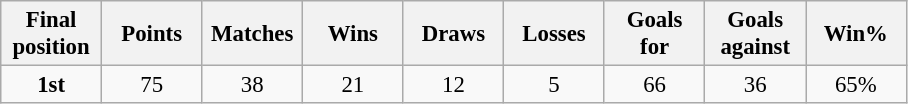<table class="wikitable" style="font-size: 95%; text-align: center;">
<tr>
<th width=60>Final position</th>
<th width=60>Points</th>
<th width=60>Matches</th>
<th width=60>Wins</th>
<th width=60>Draws</th>
<th width=60>Losses</th>
<th width=60>Goals for</th>
<th width=60>Goals against</th>
<th width=60>Win%</th>
</tr>
<tr>
<td><strong>1st</strong></td>
<td>75</td>
<td>38</td>
<td>21</td>
<td>12</td>
<td>5</td>
<td>66</td>
<td>36</td>
<td>65%</td>
</tr>
</table>
